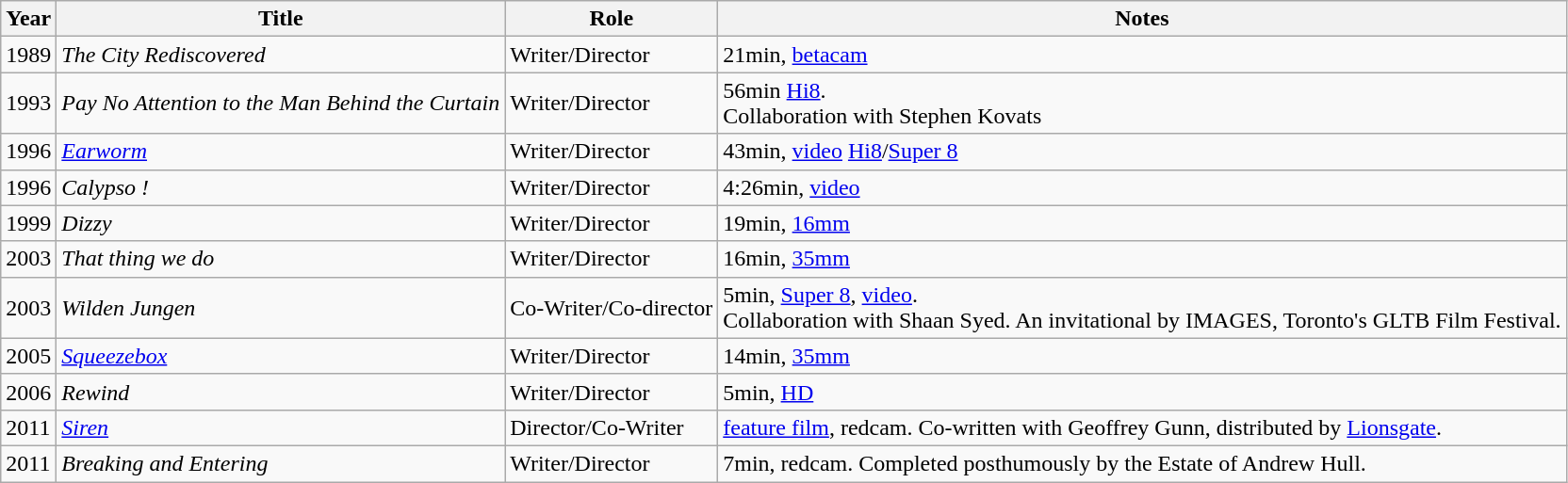<table class="wikitable">
<tr>
<th>Year</th>
<th>Title</th>
<th>Role</th>
<th>Notes</th>
</tr>
<tr>
<td>1989</td>
<td><em>The City Rediscovered</em></td>
<td>Writer/Director</td>
<td>21min, <a href='#'>betacam</a></td>
</tr>
<tr>
<td>1993</td>
<td><em>Pay No Attention to the Man Behind the Curtain</em></td>
<td>Writer/Director</td>
<td>56min <a href='#'>Hi8</a>.<br>Collaboration with Stephen Kovats</td>
</tr>
<tr>
<td>1996</td>
<td><em><a href='#'>Earworm</a></em></td>
<td>Writer/Director</td>
<td>43min, <a href='#'>video</a> <a href='#'>Hi8</a>/<a href='#'>Super 8</a></td>
</tr>
<tr>
<td>1996</td>
<td><em>Calypso !</em></td>
<td>Writer/Director</td>
<td>4:26min, <a href='#'>video</a></td>
</tr>
<tr>
<td>1999</td>
<td><em>Dizzy</em></td>
<td>Writer/Director</td>
<td>19min, <a href='#'>16mm</a></td>
</tr>
<tr>
<td>2003</td>
<td><em>That thing we do</em></td>
<td>Writer/Director</td>
<td>16min, <a href='#'>35mm</a></td>
</tr>
<tr>
<td>2003</td>
<td><em>Wilden Jungen</em></td>
<td>Co-Writer/Co-director</td>
<td>5min, <a href='#'>Super 8</a>, <a href='#'>video</a>.<br>Collaboration with Shaan Syed.  An invitational by IMAGES, Toronto's GLTB Film Festival.</td>
</tr>
<tr>
<td>2005</td>
<td><em><a href='#'>Squeezebox</a></em></td>
<td>Writer/Director</td>
<td>14min, <a href='#'>35mm</a></td>
</tr>
<tr>
<td>2006</td>
<td><em>Rewind</em></td>
<td>Writer/Director</td>
<td>5min, <a href='#'>HD</a></td>
</tr>
<tr>
<td>2011</td>
<td><em><a href='#'>Siren</a></em></td>
<td>Director/Co-Writer</td>
<td><a href='#'>feature film</a>, redcam.  Co-written with Geoffrey Gunn, distributed by <a href='#'>Lionsgate</a>.</td>
</tr>
<tr>
<td>2011</td>
<td><em>Breaking and Entering</em></td>
<td>Writer/Director</td>
<td>7min, redcam.  Completed posthumously by the Estate of Andrew Hull.</td>
</tr>
</table>
